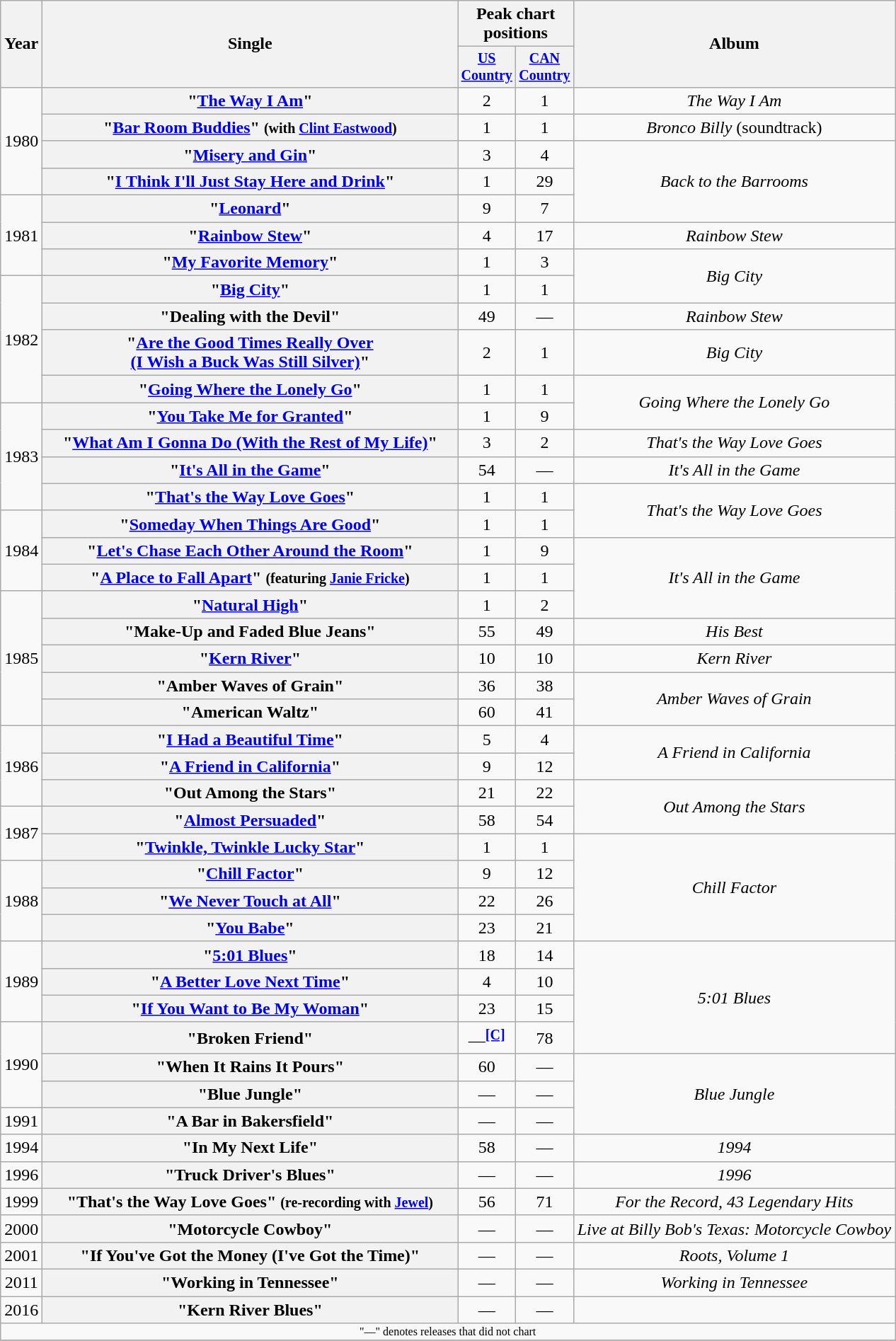<table class="wikitable plainrowheaders" style="text-align:center;">
<tr>
<th rowspan="2">Year</th>
<th rowspan="2" style="width:24em;">Single</th>
<th colspan="2">Peak chart<br>positions</th>
<th rowspan="2">Album</th>
</tr>
<tr style="font-size:smaller;">
<th width="45"><a href='#'>US Country</a></th>
<th width="45"><a href='#'>CAN Country</a></th>
</tr>
<tr>
<td rowspan="4">1980</td>
<th scope="row">"<a href='#'>The Way I Am</a>"</th>
<td>2</td>
<td>1</td>
<td><em>The Way I Am</em></td>
</tr>
<tr>
<th scope="row">"<a href='#'>Bar Room Buddies</a>" <small>(with <a href='#'>Clint Eastwood</a>)</small></th>
<td>1</td>
<td>1</td>
<td><em>Bronco Billy</em> (soundtrack)</td>
</tr>
<tr>
<th scope="row">"<a href='#'>Misery and Gin</a>"</th>
<td>3</td>
<td>4</td>
<td rowspan="3"><em>Back to the Barrooms</em></td>
</tr>
<tr>
<th scope="row">"<a href='#'>I Think I'll Just Stay Here and Drink</a>"</th>
<td>1</td>
<td>29</td>
</tr>
<tr>
<td rowspan="3">1981</td>
<th scope="row">"<a href='#'>Leonard</a>"</th>
<td>9</td>
<td>7</td>
</tr>
<tr>
<th scope="row">"<a href='#'>Rainbow Stew</a>" </th>
<td>4</td>
<td>17</td>
<td><em>Rainbow Stew</em></td>
</tr>
<tr>
<th scope="row">"<a href='#'>My Favorite Memory</a>"</th>
<td>1</td>
<td>3</td>
<td rowspan="2"><em>Big City</em></td>
</tr>
<tr>
<td rowspan="4">1982</td>
<th scope="row">"<a href='#'>Big City</a>"</th>
<td>1</td>
<td>1</td>
</tr>
<tr>
<th scope="row">"Dealing with the Devil" </th>
<td>49</td>
<td>—</td>
<td><em>Rainbow Stew</em></td>
</tr>
<tr>
<th scope="row">"<a href='#'>Are the Good Times Really Over<br>(I Wish a Buck Was Still Silver)</a>"</th>
<td>2</td>
<td>1</td>
<td><em>Big City</em></td>
</tr>
<tr>
<th scope="row">"<a href='#'>Going Where the Lonely Go</a>"</th>
<td>1</td>
<td>1</td>
<td rowspan="2"><em>Going Where the Lonely Go</em></td>
</tr>
<tr>
<td rowspan="4">1983</td>
<th scope="row">"<a href='#'>You Take Me for Granted</a>"</th>
<td>1</td>
<td>9</td>
</tr>
<tr>
<th scope="row">"<a href='#'>What Am I Gonna Do (With the Rest of My Life)</a>"</th>
<td>3</td>
<td>2</td>
<td><em>That's the Way Love Goes</em></td>
</tr>
<tr>
<th scope="row">"<a href='#'>It's All in the Game</a>"</th>
<td>54</td>
<td>—</td>
<td><em>It's All in the Game</em></td>
</tr>
<tr>
<th scope="row">"<a href='#'>That's the Way Love Goes</a>"</th>
<td>1</td>
<td>1</td>
<td rowspan="2"><em>That's the Way Love Goes</em></td>
</tr>
<tr>
<td rowspan="3">1984</td>
<th scope="row">"<a href='#'>Someday When Things Are Good</a>"</th>
<td>1</td>
<td>1</td>
</tr>
<tr>
<th scope="row">"<a href='#'>Let's Chase Each Other Around the Room</a>"</th>
<td>1</td>
<td>9</td>
<td rowspan="3"><em>It's All in the Game</em></td>
</tr>
<tr>
<th scope="row">"<a href='#'>A Place to Fall Apart</a>" <small> (featuring <a href='#'>Janie Fricke</a>) </small></th>
<td>1</td>
<td>1</td>
</tr>
<tr>
<td rowspan="5">1985</td>
<th scope="row">"<a href='#'>Natural High</a>"</th>
<td>1</td>
<td>2</td>
</tr>
<tr>
<th scope="row">"Make-Up and Faded Blue Jeans"</th>
<td>55</td>
<td>49</td>
<td><em>His Best</em></td>
</tr>
<tr>
<th scope="row">"<a href='#'>Kern River</a>"</th>
<td>10</td>
<td>10</td>
<td><em>Kern River</em></td>
</tr>
<tr>
<th scope="row">"Amber Waves of Grain"</th>
<td>36</td>
<td>38</td>
<td rowspan="2"><em>Amber Waves of Grain</em></td>
</tr>
<tr>
<th scope="row">"American Waltz"</th>
<td>60</td>
<td>41</td>
</tr>
<tr>
<td rowspan="3">1986</td>
<th scope="row">"<a href='#'>I Had a Beautiful Time</a>"</th>
<td>5</td>
<td>4</td>
<td rowspan="2"><em>A Friend in California</em></td>
</tr>
<tr>
<th scope="row">"<a href='#'>A Friend in California</a>"</th>
<td>9</td>
<td>12</td>
</tr>
<tr>
<th scope="row">"Out Among the Stars"</th>
<td>21</td>
<td>22</td>
<td rowspan="2"><em>Out Among the Stars</em></td>
</tr>
<tr>
<td rowspan="2">1987</td>
<th scope="row">"<a href='#'>Almost Persuaded</a>"</th>
<td>58</td>
<td>54</td>
</tr>
<tr>
<th scope="row">"<a href='#'>Twinkle, Twinkle Lucky Star</a>"</th>
<td>1</td>
<td>1</td>
<td rowspan="4"><em>Chill Factor</em></td>
</tr>
<tr>
<td rowspan="3">1988</td>
<th scope="row">"<a href='#'>Chill Factor</a>"</th>
<td>9</td>
<td>12</td>
</tr>
<tr>
<th scope="row">"<a href='#'>We Never Touch at All</a>"</th>
<td>22</td>
<td>26</td>
</tr>
<tr>
<th scope="row">"<a href='#'>You Babe</a>"</th>
<td>23</td>
<td>21</td>
</tr>
<tr>
<td rowspan="3">1989</td>
<th scope="row">"<a href='#'>5:01 Blues</a>"</th>
<td>18</td>
<td>14</td>
<td rowspan="4"><em>5:01 Blues</em></td>
</tr>
<tr>
<th scope="row">"<a href='#'>A Better Love Next Time</a>"</th>
<td>4</td>
<td>10</td>
</tr>
<tr>
<th scope="row">"<a href='#'>If You Want to Be My Woman</a>"</th>
<td>23</td>
<td>15</td>
</tr>
<tr>
<td rowspan="3">1990</td>
<th scope="row">"Broken Friend"</th>
<td>—<sup><span></span><a href='#'><strong>[C]</strong></a></sup></td>
<td>78</td>
</tr>
<tr>
<th scope="row">"When It Rains It Pours"</th>
<td>60</td>
<td>—</td>
<td rowspan="3"><em>Blue Jungle</em></td>
</tr>
<tr>
<th scope="row">"Blue Jungle"</th>
<td>—</td>
<td>—</td>
</tr>
<tr>
<td>1991</td>
<th scope="row">"A Bar in Bakersfield"</th>
<td>—</td>
<td>—</td>
</tr>
<tr>
<td>1994</td>
<th scope="row">"In My Next Life"</th>
<td>58</td>
<td>—</td>
<td><em>1994</em></td>
</tr>
<tr>
<td>1996</td>
<th scope="row">"Truck Driver's Blues"</th>
<td>—</td>
<td>—</td>
<td><em>1996</em></td>
</tr>
<tr>
<td>1999</td>
<th scope="row">"That's the Way Love Goes" <small>(re-recording with <a href='#'>Jewel</a>)</small></th>
<td>56</td>
<td>71</td>
<td><em>For the Record, 43 Legendary Hits</em></td>
</tr>
<tr>
<td>2000</td>
<th scope="row">"Motorcycle Cowboy" </th>
<td>—</td>
<td>—</td>
<td><em>Live at Billy Bob's Texas: Motorcycle Cowboy</em></td>
</tr>
<tr>
<td>2001</td>
<th scope = "row">"If You've Got the Money (I've Got the Time)"</th>
<td>—</td>
<td>—</td>
<td><em>Roots, Volume 1</em></td>
</tr>
<tr>
<td>2011</td>
<th scope = "row">"Working in Tennessee"</th>
<td>—</td>
<td>—</td>
<td><em>Working in Tennessee</em></td>
</tr>
<tr>
<td>2016</td>
<th scope = "row">"Kern River Blues"</th>
<td>—</td>
<td>—</td>
<td></td>
</tr>
<tr>
<td colspan="5" style="font-size: 8pt">"—" denotes releases that did not chart</td>
</tr>
<tr>
</tr>
</table>
